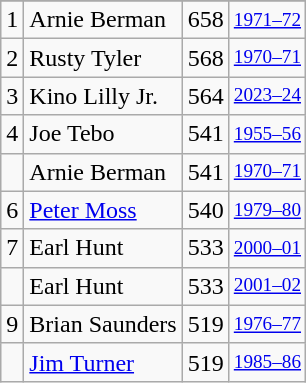<table class="wikitable">
<tr>
</tr>
<tr>
<td>1</td>
<td>Arnie Berman</td>
<td>658</td>
<td style="font-size:80%;"><a href='#'>1971–72</a></td>
</tr>
<tr>
<td>2</td>
<td>Rusty Tyler</td>
<td>568</td>
<td style="font-size:80%;"><a href='#'>1970–71</a></td>
</tr>
<tr>
<td>3</td>
<td>Kino Lilly Jr.</td>
<td>564</td>
<td style="font-size:80%;"><a href='#'>2023–24</a></td>
</tr>
<tr>
<td>4</td>
<td>Joe Tebo</td>
<td>541</td>
<td style="font-size:80%;"><a href='#'>1955–56</a></td>
</tr>
<tr>
<td></td>
<td>Arnie Berman</td>
<td>541</td>
<td style="font-size:80%;"><a href='#'>1970–71</a></td>
</tr>
<tr>
<td>6</td>
<td><a href='#'>Peter Moss</a></td>
<td>540</td>
<td style="font-size:80%;"><a href='#'>1979–80</a></td>
</tr>
<tr>
<td>7</td>
<td>Earl Hunt</td>
<td>533</td>
<td style="font-size:80%;"><a href='#'>2000–01</a></td>
</tr>
<tr>
<td></td>
<td>Earl Hunt</td>
<td>533</td>
<td style="font-size:80%;"><a href='#'>2001–02</a></td>
</tr>
<tr>
<td>9</td>
<td>Brian Saunders</td>
<td>519</td>
<td style="font-size:80%;"><a href='#'>1976–77</a></td>
</tr>
<tr>
<td></td>
<td><a href='#'>Jim Turner</a></td>
<td>519</td>
<td style="font-size:80%;"><a href='#'>1985–86</a></td>
</tr>
</table>
